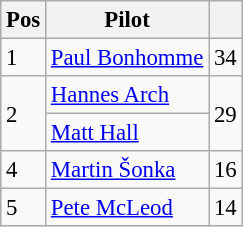<table class="wikitable" style="font-size: 95%;">
<tr>
<th>Pos</th>
<th>Pilot</th>
<th></th>
</tr>
<tr>
<td>1</td>
<td> <a href='#'>Paul Bonhomme</a></td>
<td align="right">34</td>
</tr>
<tr>
<td rowspan=2>2</td>
<td> <a href='#'>Hannes Arch</a></td>
<td rowspan=2 align="right">29</td>
</tr>
<tr>
<td> <a href='#'>Matt Hall</a></td>
</tr>
<tr>
<td>4</td>
<td> <a href='#'>Martin Šonka</a></td>
<td align="right">16</td>
</tr>
<tr>
<td>5</td>
<td> <a href='#'>Pete McLeod</a></td>
<td align="right">14</td>
</tr>
</table>
